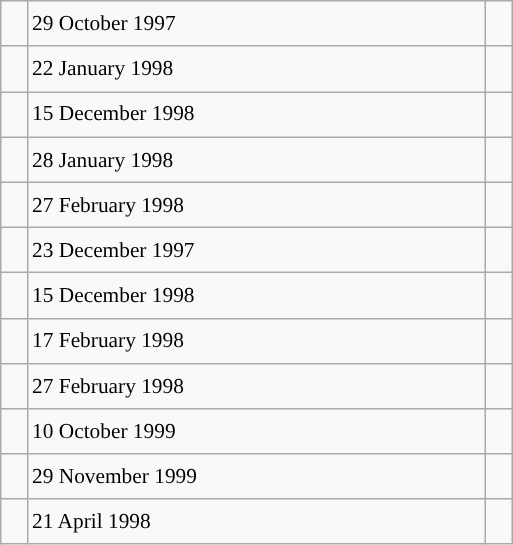<table class="wikitable" style="font-size: 89%; float: left; width: 24em; margin-right: 1em; line-height: 1.65em !important; height: 300 px;">
<tr>
<td></td>
<td>29 October 1997</td>
<td></td>
</tr>
<tr>
<td></td>
<td>22 January 1998</td>
<td></td>
</tr>
<tr>
<td></td>
<td>15 December 1998</td>
<td></td>
</tr>
<tr>
<td></td>
<td>28 January 1998</td>
<td></td>
</tr>
<tr>
<td></td>
<td>27 February 1998</td>
<td></td>
</tr>
<tr>
<td></td>
<td>23 December 1997</td>
<td></td>
</tr>
<tr>
<td></td>
<td>15 December 1998</td>
<td></td>
</tr>
<tr>
<td></td>
<td>17 February 1998</td>
<td></td>
</tr>
<tr>
<td></td>
<td>27 February 1998</td>
<td></td>
</tr>
<tr>
<td></td>
<td>10 October 1999</td>
<td></td>
</tr>
<tr>
<td></td>
<td>29 November 1999</td>
<td></td>
</tr>
<tr>
<td></td>
<td>21 April 1998</td>
<td></td>
</tr>
</table>
